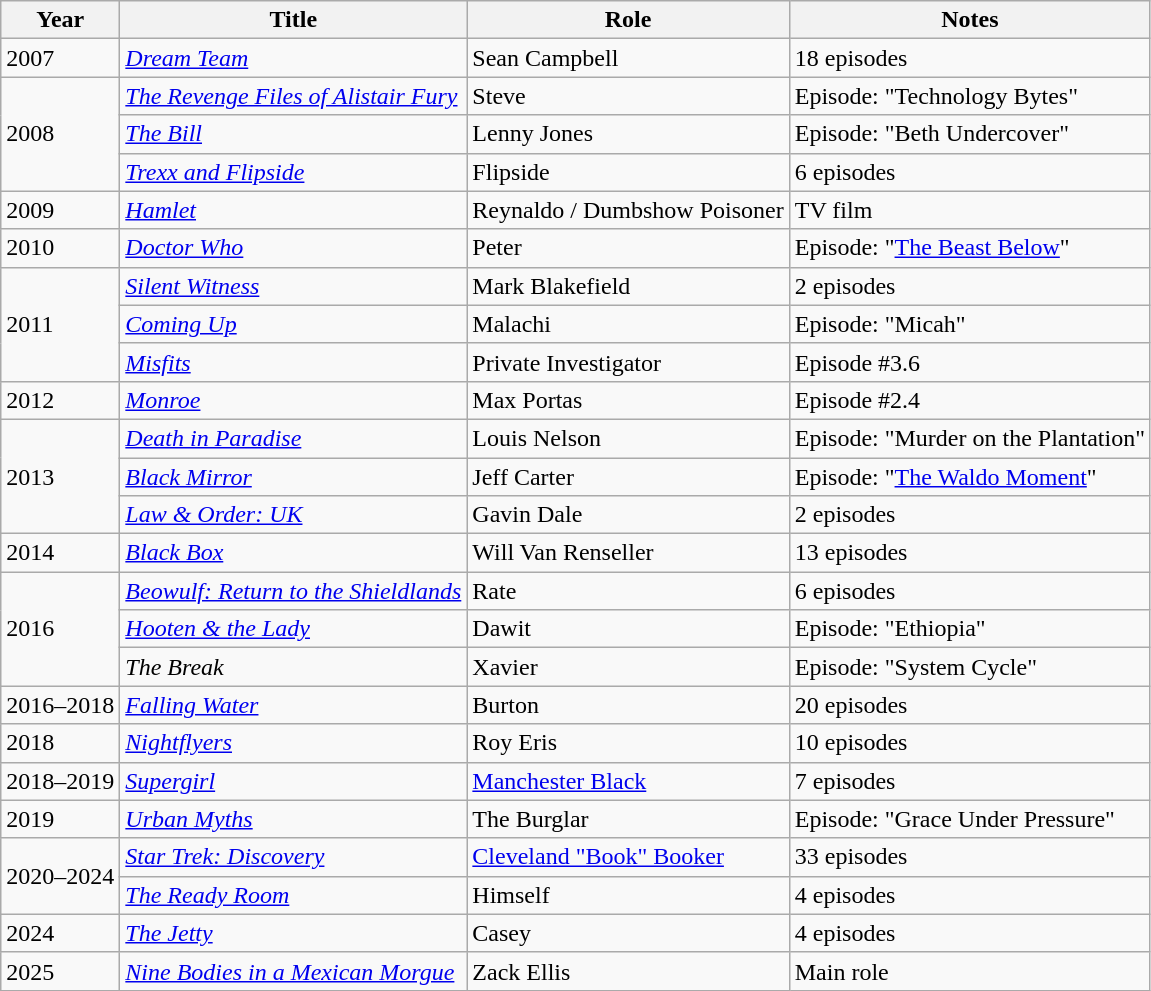<table class = "wikitable sortable">
<tr>
<th>Year</th>
<th>Title</th>
<th>Role</th>
<th class="unsortable">Notes</th>
</tr>
<tr>
<td>2007</td>
<td><em><a href='#'>Dream Team</a></em></td>
<td>Sean Campbell</td>
<td>18 episodes</td>
</tr>
<tr>
<td rowspan="3">2008</td>
<td><em><a href='#'>The Revenge Files of Alistair Fury</a></em></td>
<td>Steve</td>
<td>Episode: "Technology Bytes"</td>
</tr>
<tr>
<td><em><a href='#'>The Bill</a></em></td>
<td>Lenny Jones</td>
<td>Episode: "Beth Undercover"</td>
</tr>
<tr>
<td><em><a href='#'>Trexx and Flipside</a></em></td>
<td>Flipside</td>
<td>6 episodes</td>
</tr>
<tr>
<td>2009</td>
<td><em><a href='#'>Hamlet</a></em></td>
<td>Reynaldo / Dumbshow Poisoner</td>
<td>TV film</td>
</tr>
<tr>
<td>2010</td>
<td><em><a href='#'>Doctor Who</a></em></td>
<td>Peter</td>
<td>Episode: "<a href='#'>The Beast Below</a>"</td>
</tr>
<tr>
<td rowspan="3">2011</td>
<td><em><a href='#'>Silent Witness</a></em></td>
<td>Mark Blakefield</td>
<td>2 episodes</td>
</tr>
<tr>
<td><em><a href='#'>Coming Up</a></em></td>
<td>Malachi</td>
<td>Episode: "Micah"</td>
</tr>
<tr>
<td><em><a href='#'>Misfits</a></em></td>
<td>Private Investigator</td>
<td>Episode #3.6</td>
</tr>
<tr>
<td>2012</td>
<td><em><a href='#'>Monroe</a></em></td>
<td>Max Portas</td>
<td>Episode #2.4</td>
</tr>
<tr>
<td rowspan="3">2013</td>
<td><em><a href='#'>Death in Paradise</a></em></td>
<td>Louis Nelson</td>
<td>Episode: "Murder on the Plantation"</td>
</tr>
<tr>
<td><em><a href='#'>Black Mirror</a></em></td>
<td>Jeff Carter</td>
<td>Episode: "<a href='#'>The Waldo Moment</a>"</td>
</tr>
<tr>
<td><em><a href='#'>Law & Order: UK</a></em></td>
<td>Gavin Dale</td>
<td>2 episodes</td>
</tr>
<tr>
<td>2014</td>
<td><em><a href='#'>Black Box</a></em></td>
<td>Will Van Renseller</td>
<td>13 episodes</td>
</tr>
<tr>
<td rowspan="3">2016</td>
<td><em><a href='#'>Beowulf: Return to the Shieldlands</a></em></td>
<td>Rate</td>
<td>6 episodes</td>
</tr>
<tr>
<td><em><a href='#'>Hooten & the Lady</a></em></td>
<td>Dawit</td>
<td>Episode: "Ethiopia"</td>
</tr>
<tr>
<td><em>The Break</em></td>
<td>Xavier</td>
<td>Episode: "System Cycle"</td>
</tr>
<tr>
<td>2016–2018</td>
<td><em><a href='#'>Falling Water</a></em></td>
<td>Burton</td>
<td>20 episodes</td>
</tr>
<tr>
<td>2018</td>
<td><em><a href='#'>Nightflyers</a></em></td>
<td>Roy Eris</td>
<td>10 episodes</td>
</tr>
<tr>
<td>2018–2019</td>
<td><em><a href='#'>Supergirl</a></em></td>
<td><a href='#'>Manchester Black</a></td>
<td>7 episodes</td>
</tr>
<tr>
<td>2019</td>
<td><em><a href='#'>Urban Myths</a></em></td>
<td>The Burglar</td>
<td>Episode: "Grace Under Pressure"</td>
</tr>
<tr>
<td rowspan="2">2020–2024</td>
<td><em><a href='#'>Star Trek: Discovery</a></em></td>
<td><a href='#'>Cleveland "Book" Booker</a></td>
<td>33 episodes</td>
</tr>
<tr>
<td><em><a href='#'>The Ready Room</a></em></td>
<td>Himself</td>
<td>4 episodes</td>
</tr>
<tr>
<td>2024</td>
<td><em><a href='#'>The Jetty</a></em></td>
<td>Casey</td>
<td>4 episodes</td>
</tr>
<tr>
<td>2025</td>
<td><em><a href='#'>Nine Bodies in a Mexican Morgue</a></em></td>
<td>Zack Ellis</td>
<td>Main role</td>
</tr>
</table>
